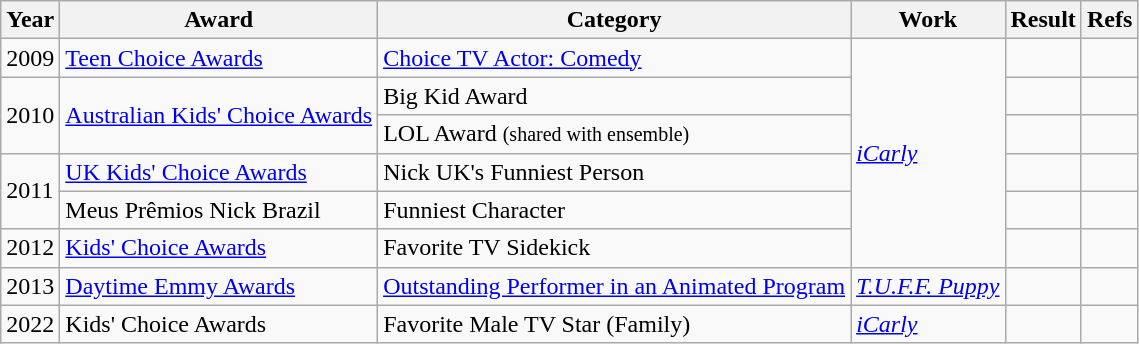<table class="wikitable">
<tr>
<th>Year</th>
<th>Award</th>
<th>Category</th>
<th>Work</th>
<th>Result</th>
<th>Refs</th>
</tr>
<tr>
<td>2009</td>
<td><a href='#'>Teen Choice Awards</a></td>
<td><a href='#'>Choice TV Actor: Comedy</a></td>
<td rowspan="6"><em><a href='#'>iCarly</a></em></td>
<td></td>
<td style="text-align:center;"></td>
</tr>
<tr>
<td rowspan="2">2010</td>
<td rowspan="2"><a href='#'>Australian Kids' Choice Awards</a></td>
<td>Big Kid Award</td>
<td></td>
<td style="text-align:center;"></td>
</tr>
<tr>
<td>LOL Award <small>(shared with ensemble)</small></td>
<td></td>
<td style="text-align:center;"></td>
</tr>
<tr>
<td rowspan="2">2011</td>
<td><a href='#'>UK Kids' Choice Awards</a></td>
<td>Nick UK's Funniest Person</td>
<td></td>
<td style="text-align:center;"></td>
</tr>
<tr>
<td>Meus Prêmios Nick Brazil</td>
<td>Funniest Character</td>
<td></td>
<td style="text-align:center;"></td>
</tr>
<tr>
<td>2012</td>
<td><a href='#'>Kids' Choice Awards</a></td>
<td>Favorite TV Sidekick</td>
<td></td>
<td style="text-align:center;"></td>
</tr>
<tr>
<td>2013</td>
<td><a href='#'>Daytime Emmy Awards</a></td>
<td><a href='#'>Outstanding Performer in an Animated Program</a></td>
<td><em><a href='#'>T.U.F.F. Puppy</a></em></td>
<td></td>
<td style="text-align:center;"></td>
</tr>
<tr>
<td>2022</td>
<td>Kids' Choice Awards</td>
<td>Favorite Male TV Star (Family)</td>
<td><em><a href='#'>iCarly</a></em></td>
<td></td>
<td style="text-align:center;"></td>
</tr>
</table>
